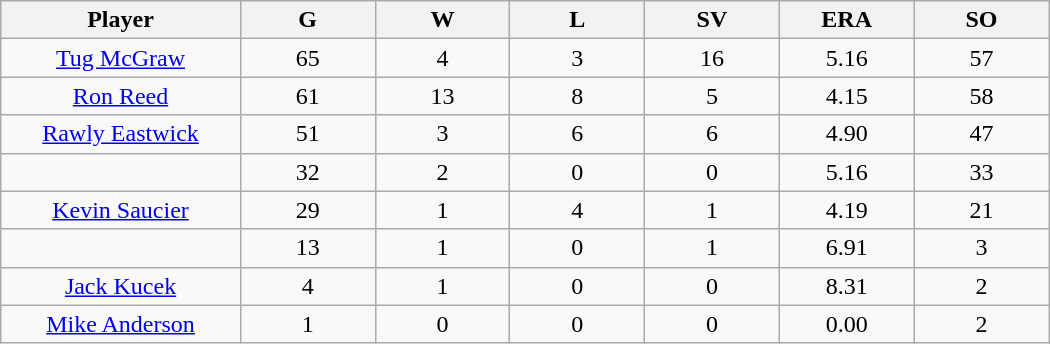<table class="wikitable sortable">
<tr>
<th bgcolor="#DDDDFF" width="16%">Player</th>
<th bgcolor="#DDDDFF" width="9%">G</th>
<th bgcolor="#DDDDFF" width="9%">W</th>
<th bgcolor="#DDDDFF" width="9%">L</th>
<th bgcolor="#DDDDFF" width="9%">SV</th>
<th bgcolor="#DDDDFF" width="9%">ERA</th>
<th bgcolor="#DDDDFF" width="9%">SO</th>
</tr>
<tr align="center">
<td><a href='#'>Tug McGraw</a></td>
<td>65</td>
<td>4</td>
<td>3</td>
<td>16</td>
<td>5.16</td>
<td>57</td>
</tr>
<tr align="center">
<td><a href='#'>Ron Reed</a></td>
<td>61</td>
<td>13</td>
<td>8</td>
<td>5</td>
<td>4.15</td>
<td>58</td>
</tr>
<tr align="center">
<td><a href='#'>Rawly Eastwick</a></td>
<td>51</td>
<td>3</td>
<td>6</td>
<td>6</td>
<td>4.90</td>
<td>47</td>
</tr>
<tr align="center">
<td></td>
<td>32</td>
<td>2</td>
<td>0</td>
<td>0</td>
<td>5.16</td>
<td>33</td>
</tr>
<tr align="center">
<td><a href='#'>Kevin Saucier</a></td>
<td>29</td>
<td>1</td>
<td>4</td>
<td>1</td>
<td>4.19</td>
<td>21</td>
</tr>
<tr align="center">
<td></td>
<td>13</td>
<td>1</td>
<td>0</td>
<td>1</td>
<td>6.91</td>
<td>3</td>
</tr>
<tr align="center">
<td><a href='#'>Jack Kucek</a></td>
<td>4</td>
<td>1</td>
<td>0</td>
<td>0</td>
<td>8.31</td>
<td>2</td>
</tr>
<tr align="center">
<td><a href='#'>Mike Anderson</a></td>
<td>1</td>
<td>0</td>
<td>0</td>
<td>0</td>
<td>0.00</td>
<td>2</td>
</tr>
</table>
